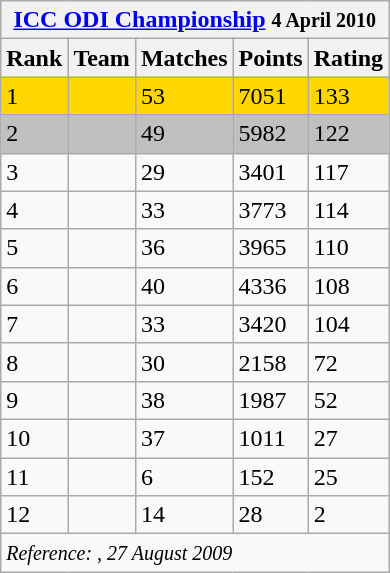<table class="wikitable">
<tr>
<th colspan="5"><a href='#'>ICC ODI Championship</a> <small>4 April 2010</small></th>
</tr>
<tr>
<th>Rank</th>
<th>Team</th>
<th>Matches</th>
<th>Points</th>
<th>Rating</th>
</tr>
<tr style="background:gold;">
<td>1</td>
<td style="text-align:left;"></td>
<td>53</td>
<td>7051</td>
<td>133</td>
</tr>
<tr style="background:silver;">
<td>2</td>
<td style="text-align:left;"></td>
<td>49</td>
<td>5982</td>
<td>122</td>
</tr>
<tr>
<td>3</td>
<td style="text-align:left;"></td>
<td>29</td>
<td>3401</td>
<td>117</td>
</tr>
<tr>
<td>4</td>
<td style="text-align:left;"></td>
<td>33</td>
<td>3773</td>
<td>114</td>
</tr>
<tr>
<td>5</td>
<td style="text-align:left;"></td>
<td>36</td>
<td>3965</td>
<td>110</td>
</tr>
<tr>
<td>6</td>
<td style="text-align:left;"></td>
<td>40</td>
<td>4336</td>
<td>108</td>
</tr>
<tr>
<td>7</td>
<td style="text-align:left;"></td>
<td>33</td>
<td>3420</td>
<td>104</td>
</tr>
<tr>
<td>8</td>
<td style="text-align:left;"></td>
<td>30</td>
<td>2158</td>
<td>72</td>
</tr>
<tr>
<td>9</td>
<td style="text-align:left;"></td>
<td>38</td>
<td>1987</td>
<td>52</td>
</tr>
<tr>
<td>10</td>
<td style="text-align:left;"></td>
<td>37</td>
<td>1011</td>
<td>27</td>
</tr>
<tr>
<td>11</td>
<td style="text-align:left;"></td>
<td>6</td>
<td>152</td>
<td>25</td>
</tr>
<tr>
<td>12</td>
<td style="text-align:left;"></td>
<td>14</td>
<td>28</td>
<td>2</td>
</tr>
<tr>
<td colspan=5><small><em>Reference: , 27 August 2009</em></small></td>
</tr>
</table>
